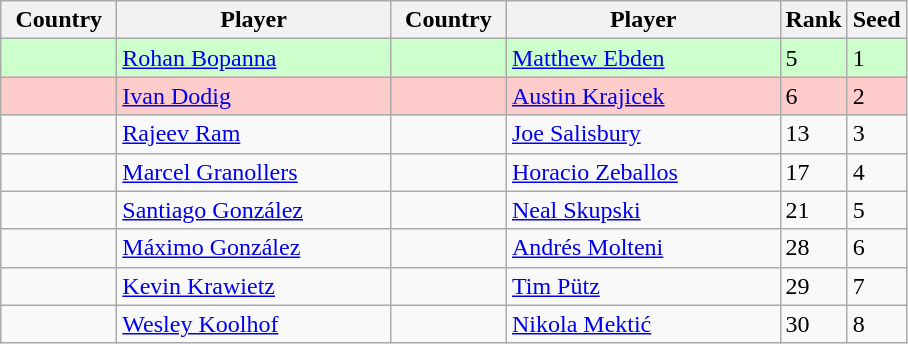<table class="sortable wikitable">
<tr>
<th width="70">Country</th>
<th width="175">Player</th>
<th width="70">Country</th>
<th width="175">Player</th>
<th>Rank</th>
<th>Seed</th>
</tr>
<tr bgcolor=#cfc>
<td></td>
<td><a href='#'>Rohan Bopanna</a></td>
<td></td>
<td><a href='#'>Matthew Ebden</a></td>
<td>5</td>
<td>1</td>
</tr>
<tr bgcolor=#fcc>
<td></td>
<td><a href='#'>Ivan Dodig</a></td>
<td></td>
<td><a href='#'>Austin Krajicek</a></td>
<td>6</td>
<td>2</td>
</tr>
<tr>
<td></td>
<td><a href='#'>Rajeev Ram</a></td>
<td></td>
<td><a href='#'>Joe Salisbury</a></td>
<td>13</td>
<td>3</td>
</tr>
<tr>
<td></td>
<td><a href='#'>Marcel Granollers</a></td>
<td></td>
<td><a href='#'>Horacio Zeballos</a></td>
<td>17</td>
<td>4</td>
</tr>
<tr>
<td></td>
<td><a href='#'>Santiago González</a></td>
<td></td>
<td><a href='#'>Neal Skupski</a></td>
<td>21</td>
<td>5</td>
</tr>
<tr>
<td></td>
<td><a href='#'>Máximo González</a></td>
<td></td>
<td><a href='#'>Andrés Molteni</a></td>
<td>28</td>
<td>6</td>
</tr>
<tr>
<td></td>
<td><a href='#'>Kevin Krawietz</a></td>
<td></td>
<td><a href='#'>Tim Pütz</a></td>
<td>29</td>
<td>7</td>
</tr>
<tr>
<td></td>
<td><a href='#'>Wesley Koolhof</a></td>
<td></td>
<td><a href='#'>Nikola Mektić</a></td>
<td>30</td>
<td>8</td>
</tr>
</table>
